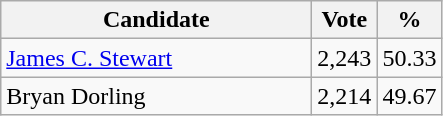<table class="wikitable">
<tr>
<th bgcolor="#DDDDFF" width="200px">Candidate</th>
<th bgcolor="#DDDDFF">Vote</th>
<th bgcolor="#DDDDFF">%</th>
</tr>
<tr>
<td><a href='#'>James C. Stewart</a></td>
<td>2,243</td>
<td>50.33</td>
</tr>
<tr>
<td>Bryan Dorling</td>
<td>2,214</td>
<td>49.67</td>
</tr>
</table>
